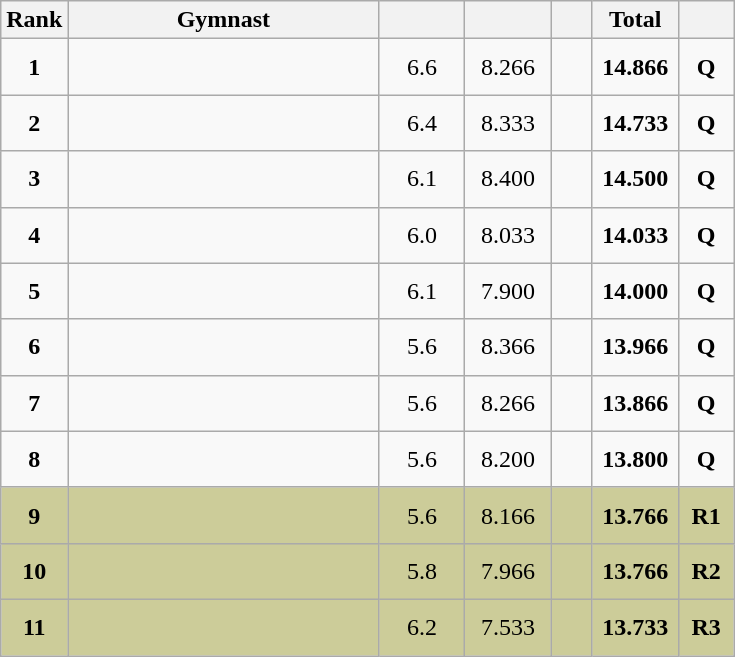<table style="text-align:center;" class="wikitable sortable">
<tr>
<th scope="col" style="width:15px;">Rank</th>
<th scope="col" style="width:200px;">Gymnast</th>
<th scope="col" style="width:50px;"><small></small></th>
<th scope="col" style="width:50px;"><small></small></th>
<th scope="col" style="width:20px;"><small></small></th>
<th scope="col" style="width:50px;">Total</th>
<th scope="col" style="width:30px;"></th>
</tr>
<tr>
<td scope="row" style="text-align:center"><strong>1</strong></td>
<td style="height:30px; text-align:left;"></td>
<td>6.6</td>
<td>8.266</td>
<td></td>
<td><strong>14.866</strong></td>
<td><strong>Q</strong></td>
</tr>
<tr>
<td scope="row" style="text-align:center"><strong>2</strong></td>
<td style="height:30px; text-align:left;"></td>
<td>6.4</td>
<td>8.333</td>
<td></td>
<td><strong>14.733</strong></td>
<td><strong>Q</strong></td>
</tr>
<tr>
<td scope="row" style="text-align:center"><strong>3</strong></td>
<td style="height:30px; text-align:left;"></td>
<td>6.1</td>
<td>8.400</td>
<td></td>
<td><strong>14.500</strong></td>
<td><strong>Q</strong></td>
</tr>
<tr>
<td scope="row" style="text-align:center"><strong>4</strong></td>
<td style="height:30px; text-align:left;"></td>
<td>6.0</td>
<td>8.033</td>
<td></td>
<td><strong>14.033</strong></td>
<td><strong>Q</strong></td>
</tr>
<tr>
<td scope="row" style="text-align:center"><strong>5</strong></td>
<td style="height:30px; text-align:left;"></td>
<td>6.1</td>
<td>7.900</td>
<td></td>
<td><strong>14.000</strong></td>
<td><strong>Q</strong></td>
</tr>
<tr>
<td scope="row" style="text-align:center"><strong>6</strong></td>
<td style="height:30px; text-align:left;"></td>
<td>5.6</td>
<td>8.366</td>
<td></td>
<td><strong>13.966</strong></td>
<td><strong>Q</strong></td>
</tr>
<tr>
<td scope="row" style="text-align:center"><strong>7</strong></td>
<td style="height:30px; text-align:left;"></td>
<td>5.6</td>
<td>8.266</td>
<td></td>
<td><strong>13.866</strong></td>
<td><strong>Q</strong></td>
</tr>
<tr>
<td scope="row" style="text-align:center"><strong>8</strong></td>
<td style="height:30px; text-align:left;"></td>
<td>5.6</td>
<td>8.200</td>
<td></td>
<td><strong>13.800</strong></td>
<td><strong>Q</strong></td>
</tr>
<tr style="background:#cccc99;">
<td scope="row" style="text-align:center"><strong>9</strong></td>
<td style="height:30px; text-align:left;"></td>
<td>5.6</td>
<td>8.166</td>
<td></td>
<td><strong>13.766</strong></td>
<td><strong>R1</strong></td>
</tr>
<tr style="background:#cccc99;">
<td scope="row" style="text-align:center"><strong>10</strong></td>
<td style="height:30px; text-align:left;"></td>
<td>5.8</td>
<td>7.966</td>
<td></td>
<td><strong>13.766</strong></td>
<td><strong>R2</strong></td>
</tr>
<tr style="background:#cccc99;">
<td scope="row" style="text-align:center"><strong>11</strong></td>
<td style="height:30px; text-align:left;"></td>
<td>6.2</td>
<td>7.533</td>
<td></td>
<td><strong>13.733</strong></td>
<td><strong>R3</strong></td>
</tr>
</table>
